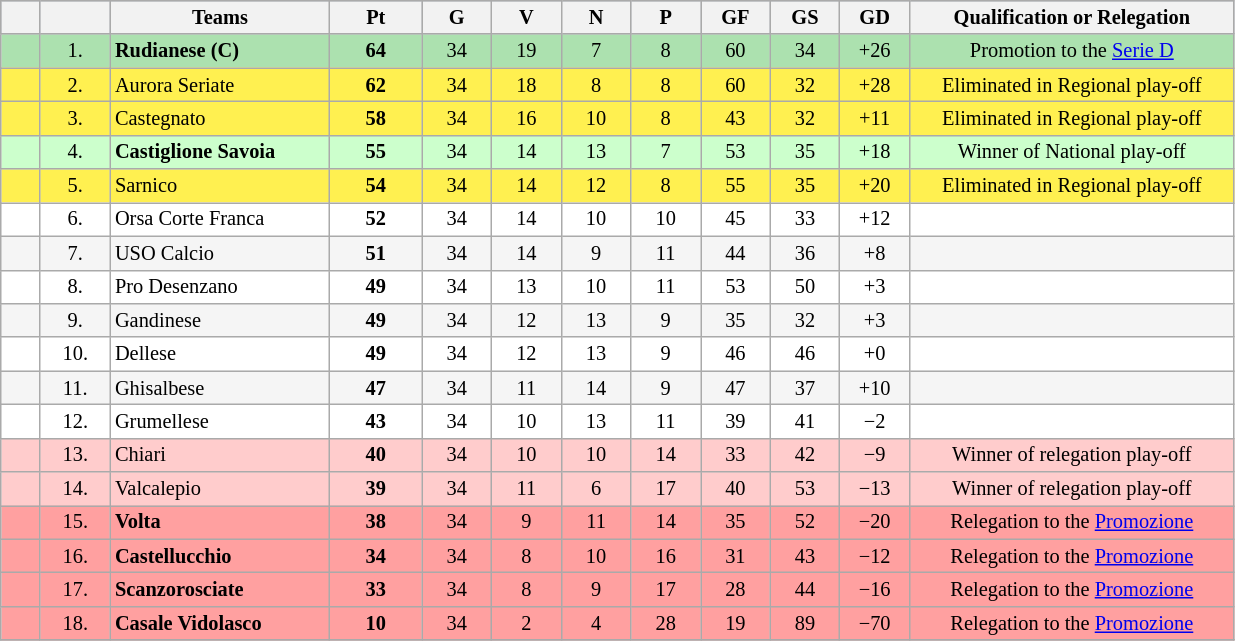<table class="wikitable sortable" align="center" style="font-size: 85%; border-collapse:collapse" border="0" cellspacing="0" cellpadding="2">
<tr align=center bgcolor=#98A1B2>
<th width=20></th>
<th width=40></th>
<th width=140><span>Teams</span></th>
<th width=55><span>Pt</span></th>
<th width=40><span>G</span></th>
<th width=40><span>V</span></th>
<th width=40><span>N</span></th>
<th width=40><span>P</span></th>
<th width=40><span>GF</span></th>
<th width=40><span>GS</span></th>
<th width=40><span>GD</span></th>
<th width=210><span>Qualification or Relegation</span></th>
</tr>
<tr align=center style="background:#ACE1AF;">
<td></td>
<td>1.</td>
<td style="text-align:left;"><strong>Rudianese</strong> <strong>(C)</strong></td>
<td><strong>64</strong></td>
<td>34</td>
<td>19</td>
<td>7</td>
<td>8</td>
<td>60</td>
<td>34</td>
<td>+26</td>
<td>Promotion to the <a href='#'>Serie D</a></td>
</tr>
<tr align=center style="background:#FFF050;">
<td></td>
<td>2.</td>
<td style="text-align:left;">Aurora Seriate</td>
<td><strong>62</strong></td>
<td>34</td>
<td>18</td>
<td>8</td>
<td>8</td>
<td>60</td>
<td>32</td>
<td>+28</td>
<td>Eliminated in Regional play-off</td>
</tr>
<tr align=center style="background:#FFF050;">
<td></td>
<td>3.</td>
<td style="text-align:left;">Castegnato</td>
<td><strong>58</strong></td>
<td>34</td>
<td>16</td>
<td>10</td>
<td>8</td>
<td>43</td>
<td>32</td>
<td>+11</td>
<td>Eliminated in Regional play-off</td>
</tr>
<tr align=center style="background:#ccffcc;">
<td></td>
<td>4.</td>
<td style="text-align:left;"><strong>Castiglione Savoia</strong></td>
<td><strong>55</strong></td>
<td>34</td>
<td>14</td>
<td>13</td>
<td>7</td>
<td>53</td>
<td>35</td>
<td>+18</td>
<td>Winner of National play-off</td>
</tr>
<tr align=center style="background:#FFF050;">
<td></td>
<td>5.</td>
<td style="text-align:left;">Sarnico</td>
<td><strong>54</strong></td>
<td>34</td>
<td>14</td>
<td>12</td>
<td>8</td>
<td>55</td>
<td>35</td>
<td>+20</td>
<td>Eliminated in Regional play-off</td>
</tr>
<tr align=center style="background:#FFFFFF;">
<td></td>
<td>6.</td>
<td style="text-align:left;">Orsa Corte Franca</td>
<td><strong>52</strong></td>
<td>34</td>
<td>14</td>
<td>10</td>
<td>10</td>
<td>45</td>
<td>33</td>
<td>+12</td>
<td></td>
</tr>
<tr align=center style="background:#F5F5F5;">
<td></td>
<td>7.</td>
<td style="text-align:left;">USO Calcio</td>
<td><strong>51</strong></td>
<td>34</td>
<td>14</td>
<td>9</td>
<td>11</td>
<td>44</td>
<td>36</td>
<td>+8</td>
<td></td>
</tr>
<tr align=center style="background:#FFFFFF;">
<td></td>
<td>8.</td>
<td style="text-align:left;">Pro Desenzano</td>
<td><strong>49</strong></td>
<td>34</td>
<td>13</td>
<td>10</td>
<td>11</td>
<td>53</td>
<td>50</td>
<td>+3</td>
<td></td>
</tr>
<tr align=center style="background:#F5F5F5;">
<td></td>
<td>9.</td>
<td style="text-align:left;">Gandinese</td>
<td><strong>49</strong></td>
<td>34</td>
<td>12</td>
<td>13</td>
<td>9</td>
<td>35</td>
<td>32</td>
<td>+3</td>
<td></td>
</tr>
<tr align=center style="background:#FFFFFF;">
<td></td>
<td>10.</td>
<td style="text-align:left;">Dellese</td>
<td><strong>49</strong></td>
<td>34</td>
<td>12</td>
<td>13</td>
<td>9</td>
<td>46</td>
<td>46</td>
<td>+0</td>
<td></td>
</tr>
<tr align=center style="background:#F5F5F5;">
<td></td>
<td>11.</td>
<td style="text-align:left;">Ghisalbese</td>
<td><strong>47</strong></td>
<td>34</td>
<td>11</td>
<td>14</td>
<td>9</td>
<td>47</td>
<td>37</td>
<td>+10</td>
<td></td>
</tr>
<tr align=center style="background:#FFFFFF;">
<td></td>
<td>12.</td>
<td style="text-align:left;">Grumellese</td>
<td><strong>43</strong></td>
<td>34</td>
<td>10</td>
<td>13</td>
<td>11</td>
<td>39</td>
<td>41</td>
<td>−2</td>
<td></td>
</tr>
<tr align=center style="background:#FFCCCC;">
<td></td>
<td>13.</td>
<td style="text-align:left;">Chiari</td>
<td><strong>40</strong></td>
<td>34</td>
<td>10</td>
<td>10</td>
<td>14</td>
<td>33</td>
<td>42</td>
<td>−9</td>
<td>Winner of relegation play-off</td>
</tr>
<tr align=center style="background:#FFCCCC;">
<td></td>
<td>14.</td>
<td style="text-align:left;">Valcalepio</td>
<td><strong>39</strong></td>
<td>34</td>
<td>11</td>
<td>6</td>
<td>17</td>
<td>40</td>
<td>53</td>
<td>−13</td>
<td>Winner of relegation play-off</td>
</tr>
<tr align=center style="background:#FFA0A0;">
<td></td>
<td>15.</td>
<td style="text-align:left;"><strong>Volta</strong></td>
<td><strong>38</strong></td>
<td>34</td>
<td>9</td>
<td>11</td>
<td>14</td>
<td>35</td>
<td>52</td>
<td>−20</td>
<td>Relegation to the <a href='#'>Promozione</a></td>
</tr>
<tr align=center style="background:#FFA0A0;">
<td></td>
<td>16.</td>
<td style="text-align:left;"><strong>Castellucchio</strong></td>
<td><strong>34</strong></td>
<td>34</td>
<td>8</td>
<td>10</td>
<td>16</td>
<td>31</td>
<td>43</td>
<td>−12</td>
<td>Relegation to the <a href='#'>Promozione</a></td>
</tr>
<tr align=center style="background:#FFA0A0;">
<td></td>
<td>17.</td>
<td style="text-align:left;"><strong>Scanzorosciate</strong></td>
<td><strong>33</strong></td>
<td>34</td>
<td>8</td>
<td>9</td>
<td>17</td>
<td>28</td>
<td>44</td>
<td>−16</td>
<td>Relegation to the <a href='#'>Promozione</a></td>
</tr>
<tr align=center style="background:#FFA0A0;">
<td></td>
<td>18.</td>
<td style="text-align:left;"><strong>Casale Vidolasco</strong></td>
<td><strong>10</strong></td>
<td>34</td>
<td>2</td>
<td>4</td>
<td>28</td>
<td>19</td>
<td>89</td>
<td>−70</td>
<td>Relegation to the <a href='#'>Promozione</a></td>
</tr>
<tr>
</tr>
</table>
